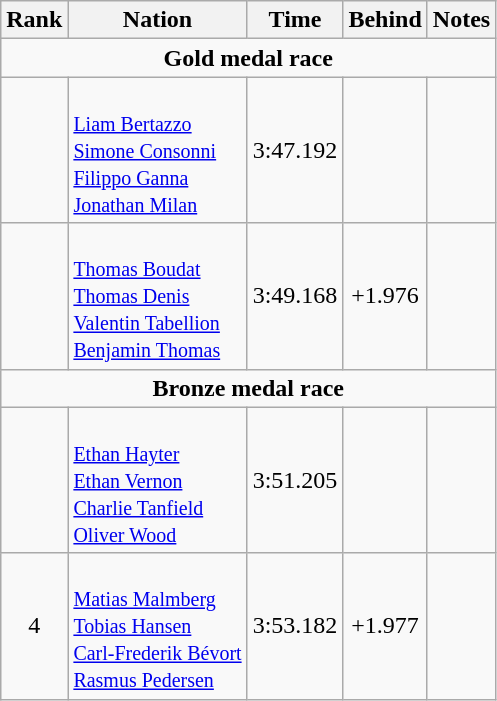<table class="wikitable" style="text-align:center">
<tr>
<th>Rank</th>
<th>Nation</th>
<th>Time</th>
<th>Behind</th>
<th>Notes</th>
</tr>
<tr>
<td colspan=5><strong>Gold medal race</strong></td>
</tr>
<tr>
<td></td>
<td align=left><br><small><a href='#'>Liam Bertazzo</a><br><a href='#'>Simone Consonni</a><br><a href='#'>Filippo Ganna</a><br><a href='#'>Jonathan Milan</a></small></td>
<td>3:47.192</td>
<td></td>
<td></td>
</tr>
<tr>
<td></td>
<td align=left><br><small><a href='#'>Thomas Boudat</a><br><a href='#'>Thomas Denis</a><br><a href='#'>Valentin Tabellion</a><br><a href='#'>Benjamin Thomas</a></small></td>
<td>3:49.168</td>
<td>+1.976</td>
<td></td>
</tr>
<tr>
<td colspan=5><strong>Bronze medal race</strong></td>
</tr>
<tr>
<td></td>
<td align=left><br><small><a href='#'>Ethan Hayter</a><br><a href='#'>Ethan Vernon</a><br><a href='#'>Charlie Tanfield</a><br><a href='#'>Oliver Wood</a></small></td>
<td>3:51.205</td>
<td></td>
<td></td>
</tr>
<tr>
<td>4</td>
<td align=left><br><small><a href='#'>Matias Malmberg</a><br><a href='#'>Tobias Hansen</a><br><a href='#'>Carl-Frederik Bévort</a><br><a href='#'>Rasmus Pedersen</a></small></td>
<td>3:53.182</td>
<td>+1.977</td>
<td></td>
</tr>
</table>
